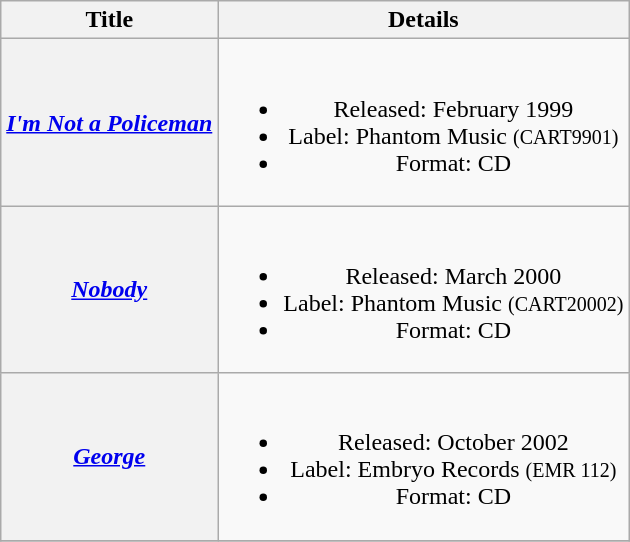<table class="wikitable plainrowheaders" style="text-align:center;" border="1">
<tr>
<th>Title</th>
<th>Details</th>
</tr>
<tr>
<th scope="row"><em><a href='#'>I'm Not a Policeman</a></em></th>
<td><br><ul><li>Released: February 1999</li><li>Label: Phantom Music <small>(CART9901)</small></li><li>Format: CD</li></ul></td>
</tr>
<tr>
<th scope="row"><em><a href='#'>Nobody</a></em></th>
<td><br><ul><li>Released: March 2000</li><li>Label: Phantom Music <small>(CART20002)</small></li><li>Format: CD</li></ul></td>
</tr>
<tr>
<th scope="row"><em><a href='#'>George</a></em></th>
<td><br><ul><li>Released: October 2002</li><li>Label: Embryo Records <small>(EMR 112)</small></li><li>Format: CD</li></ul></td>
</tr>
<tr>
</tr>
</table>
